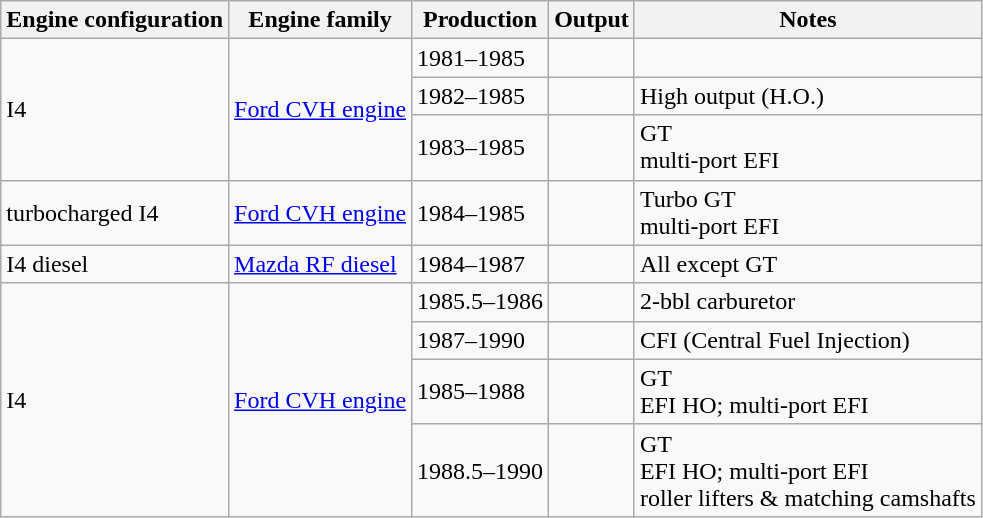<table class="wikitable">
<tr>
<th>Engine configuration</th>
<th>Engine family</th>
<th>Production</th>
<th>Output</th>
<th>Notes</th>
</tr>
<tr>
<td rowspan="3"> I4</td>
<td rowspan="3"><a href='#'>Ford CVH engine</a></td>
<td>1981–1985</td>
<td></td>
<td></td>
</tr>
<tr>
<td>1982–1985</td>
<td></td>
<td>High output (H.O.)</td>
</tr>
<tr>
<td>1983–1985</td>
<td></td>
<td>GT<br>multi-port EFI</td>
</tr>
<tr>
<td> turbocharged I4</td>
<td><a href='#'>Ford CVH engine</a></td>
<td>1984–1985</td>
<td></td>
<td>Turbo GT<br>multi-port EFI</td>
</tr>
<tr>
<td> I4 diesel</td>
<td><a href='#'>Mazda RF diesel</a></td>
<td>1984–1987</td>
<td></td>
<td>All except GT</td>
</tr>
<tr>
<td rowspan="4"> I4</td>
<td rowspan="4"><a href='#'>Ford CVH engine</a></td>
<td>1985.5–1986</td>
<td></td>
<td>2-bbl carburetor</td>
</tr>
<tr>
<td>1987–1990</td>
<td></td>
<td>CFI (Central Fuel Injection)</td>
</tr>
<tr>
<td>1985–1988</td>
<td></td>
<td>GT<br>EFI HO; multi-port EFI</td>
</tr>
<tr>
<td>1988.5–1990</td>
<td></td>
<td>GT<br>EFI HO; multi-port EFI<br>roller lifters & matching camshafts</td>
</tr>
</table>
